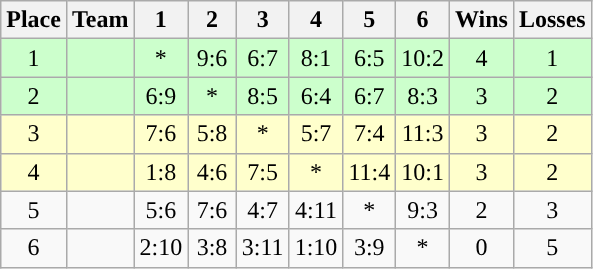<table class="wikitable" style="text-align:center;">
<tr>
<th>Place</th>
<th>Team</th>
<th width="25">1</th>
<th width="25">2</th>
<th width="25">3</th>
<th width="25">4</th>
<th width="25">5</th>
<th width="25">6</th>
<th>Wins</th>
<th>Losses</th>
</tr>
<tr bgcolor=#cfc>
<td>1</td>
<td align=left></td>
<td>*</td>
<td>9:6</td>
<td>6:7</td>
<td>8:1</td>
<td>6:5</td>
<td>10:2</td>
<td>4</td>
<td>1</td>
</tr>
<tr bgcolor=#cfc>
<td>2</td>
<td align=left></td>
<td>6:9</td>
<td>*</td>
<td>8:5</td>
<td>6:4</td>
<td>6:7</td>
<td>8:3</td>
<td>3</td>
<td>2</td>
</tr>
<tr bgcolor=#ffc>
<td>3</td>
<td align=left></td>
<td>7:6</td>
<td>5:8</td>
<td>*</td>
<td>5:7</td>
<td>7:4</td>
<td>11:3</td>
<td>3</td>
<td>2</td>
</tr>
<tr bgcolor=#ffc>
<td>4</td>
<td align=left></td>
<td>1:8</td>
<td>4:6</td>
<td>7:5</td>
<td>*</td>
<td>11:4</td>
<td>10:1</td>
<td>3</td>
<td>2</td>
</tr>
<tr>
<td>5</td>
<td align=left></td>
<td>5:6</td>
<td>7:6</td>
<td>4:7</td>
<td>4:11</td>
<td>*</td>
<td>9:3</td>
<td>2</td>
<td>3</td>
</tr>
<tr>
<td>6</td>
<td align=left></td>
<td>2:10</td>
<td>3:8</td>
<td>3:11</td>
<td>1:10</td>
<td>3:9</td>
<td>*</td>
<td>0</td>
<td>5</td>
</tr>
</table>
